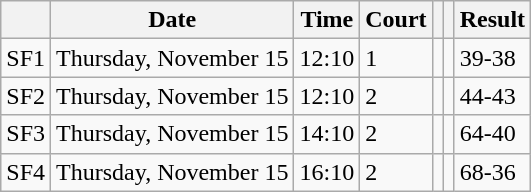<table class="wikitable">
<tr>
<th></th>
<th>Date</th>
<th>Time</th>
<th>Court</th>
<th></th>
<th></th>
<th>Result</th>
</tr>
<tr>
<td>SF1</td>
<td>Thursday, November 15</td>
<td>12:10</td>
<td>1</td>
<td></td>
<td></td>
<td>39-38</td>
</tr>
<tr>
<td>SF2</td>
<td>Thursday, November 15</td>
<td>12:10</td>
<td>2</td>
<td></td>
<td></td>
<td>44-43</td>
</tr>
<tr>
<td>SF3</td>
<td>Thursday, November 15</td>
<td>14:10</td>
<td>2</td>
<td></td>
<td></td>
<td>64-40</td>
</tr>
<tr>
<td>SF4</td>
<td>Thursday, November 15</td>
<td>16:10</td>
<td>2</td>
<td></td>
<td></td>
<td>68-36</td>
</tr>
</table>
